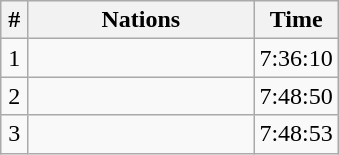<table class="wikitable" style="text-align:center;">
<tr>
<th width=8%>#</th>
<th width=67%>Nations</th>
<th width=25%>Time</th>
</tr>
<tr>
<td>1</td>
<td align="left"></td>
<td>7:36:10</td>
</tr>
<tr>
<td>2</td>
<td align="left"></td>
<td>7:48:50</td>
</tr>
<tr>
<td>3</td>
<td align="left"></td>
<td>7:48:53</td>
</tr>
</table>
